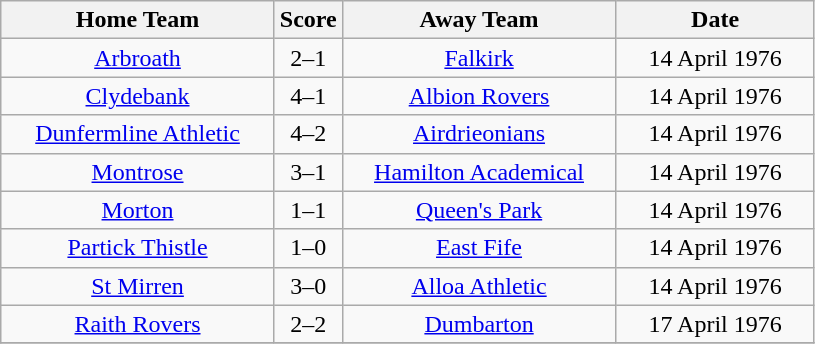<table class="wikitable" style="text-align:center;">
<tr>
<th width=175>Home Team</th>
<th width=20>Score</th>
<th width=175>Away Team</th>
<th width= 125>Date</th>
</tr>
<tr>
<td><a href='#'>Arbroath</a></td>
<td>2–1</td>
<td><a href='#'>Falkirk</a></td>
<td>14 April 1976</td>
</tr>
<tr>
<td><a href='#'>Clydebank</a></td>
<td>4–1</td>
<td><a href='#'>Albion Rovers</a></td>
<td>14 April 1976</td>
</tr>
<tr>
<td><a href='#'>Dunfermline Athletic</a></td>
<td>4–2</td>
<td><a href='#'>Airdrieonians</a></td>
<td>14 April 1976</td>
</tr>
<tr>
<td><a href='#'>Montrose</a></td>
<td>3–1</td>
<td><a href='#'>Hamilton Academical</a></td>
<td>14 April 1976</td>
</tr>
<tr>
<td><a href='#'>Morton</a></td>
<td>1–1</td>
<td><a href='#'>Queen's Park</a></td>
<td>14 April 1976</td>
</tr>
<tr>
<td><a href='#'>Partick Thistle</a></td>
<td>1–0</td>
<td><a href='#'>East Fife</a></td>
<td>14 April 1976</td>
</tr>
<tr>
<td><a href='#'>St Mirren</a></td>
<td>3–0</td>
<td><a href='#'>Alloa Athletic</a></td>
<td>14 April 1976</td>
</tr>
<tr>
<td><a href='#'>Raith Rovers</a></td>
<td>2–2</td>
<td><a href='#'>Dumbarton</a></td>
<td>17 April 1976</td>
</tr>
<tr>
</tr>
</table>
